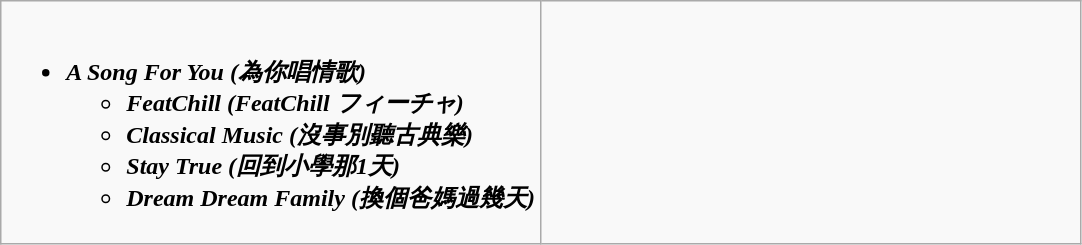<table class=wikitable>
<tr>
<td style="vertical-align:top;" width="50%"><br><ul><li><strong><em>A Song For You<em> (為你唱情歌)<strong><ul><li></em>FeatChill<em> (FeatChill フィーチャ)</li><li></em>Classical Music<em> (沒事別聽古典樂)</li><li></em>Stay True<em> (回到小學那1天)</li><li></em>Dream Dream Family<em> (換個爸媽過幾天)</li></ul></li></ul></td>
<td style="vertical-align:top;" width="50%"><br>
</strong><strong></td>
</tr>
</table>
